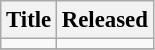<table class="wikitable" style="font-size:95%">
<tr>
<th>Title</th>
<th>Released</th>
</tr>
<tr>
<td></td>
<td></td>
</tr>
<tr>
</tr>
</table>
